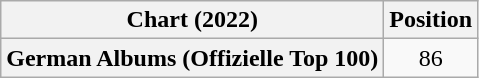<table class="wikitable plainrowheaders" style="text-align:center">
<tr>
<th scope="col">Chart (2022)</th>
<th scope="col">Position</th>
</tr>
<tr>
<th scope="row">German Albums (Offizielle Top 100)</th>
<td>86</td>
</tr>
</table>
